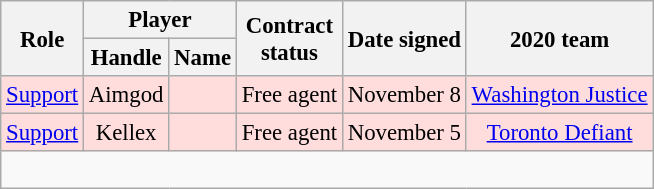<table class="wikitable sortable floatright" style="font-size: 95%; text-align:center;">
<tr>
<th rowspan="2">Role</th>
<th colspan="2">Player</th>
<th rowspan="2">Contract<br>status</th>
<th rowspan="2">Date signed</th>
<th rowspan="2">2020 team</th>
</tr>
<tr>
<th>Handle</th>
<th>Name</th>
</tr>
<tr style="background:#fdd;">
<td><a href='#'>Support</a></td>
<td>Aimgod</td>
<td></td>
<td>Free agent</td>
<td>November 8</td>
<td><a href='#'>Washington Justice</a></td>
</tr>
<tr style="background:#fdd;">
<td><a href='#'>Support</a></td>
<td>Kellex</td>
<td></td>
<td>Free agent</td>
<td>November 5</td>
<td><a href='#'>Toronto Defiant</a></td>
</tr>
<tr class="sortbottom">
<td colspan="6"><br></td>
</tr>
</table>
